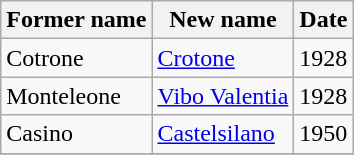<table class="wikitable sortable">
<tr>
<th>Former name</th>
<th>New name</th>
<th>Date</th>
</tr>
<tr>
<td>Cotrone</td>
<td><a href='#'>Crotone</a></td>
<td>1928</td>
</tr>
<tr>
<td>Monteleone</td>
<td><a href='#'>Vibo Valentia</a></td>
<td>1928</td>
</tr>
<tr>
<td>Casino</td>
<td><a href='#'>Castelsilano</a></td>
<td>1950</td>
</tr>
<tr>
</tr>
</table>
